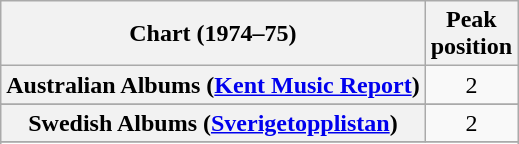<table class="wikitable sortable plainrowheaders" style="text-align:center">
<tr>
<th scope="col">Chart (1974–75)</th>
<th scope="col">Peak<br> position</th>
</tr>
<tr>
<th scope="row">Australian Albums (<a href='#'>Kent Music Report</a>)</th>
<td>2</td>
</tr>
<tr>
</tr>
<tr>
</tr>
<tr>
</tr>
<tr>
</tr>
<tr>
</tr>
<tr>
<th scope="row">Swedish Albums (<a href='#'>Sverigetopplistan</a>)</th>
<td>2</td>
</tr>
<tr>
</tr>
<tr>
</tr>
</table>
